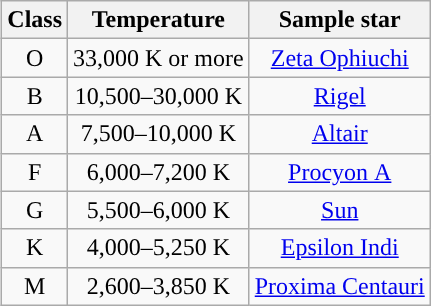<table class="wikitable" style="float: right; text-align: center; margin-left: 1em;">
<tr>
<th>Class</th>
<th>Temperature</th>
<th>Sample star</th>
</tr>
<tr style="background: ">
<td>O</td>
<td>33,000 K or more</td>
<td><a href='#'>Zeta Ophiuchi</a></td>
</tr>
<tr style="background: ">
<td>B</td>
<td>10,500–30,000 K</td>
<td><a href='#'>Rigel</a></td>
</tr>
<tr style="background: ">
<td>A</td>
<td>7,500–10,000 K</td>
<td><a href='#'>Altair</a></td>
</tr>
<tr style="background: ">
<td>F</td>
<td>6,000–7,200 K</td>
<td><a href='#'>Procyon A</a></td>
</tr>
<tr style="background: ">
<td>G</td>
<td>5,500–6,000 K</td>
<td><a href='#'>Sun</a></td>
</tr>
<tr style="background: ">
<td>K</td>
<td>4,000–5,250 K</td>
<td><a href='#'>Epsilon Indi</a></td>
</tr>
<tr style="background: ">
<td>M</td>
<td>2,600–3,850 K</td>
<td><a href='#'>Proxima Centauri</a></td>
</tr>
</table>
